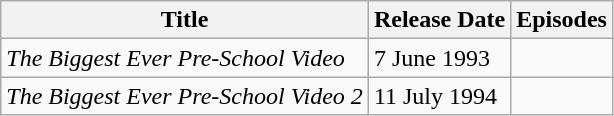<table class="wikitable">
<tr>
<th>Title</th>
<th>Release Date</th>
<th>Episodes</th>
</tr>
<tr>
<td><em>The Biggest Ever Pre-School Video</em></td>
<td>7 June 1993</td>
<td></td>
</tr>
<tr>
<td><em>The Biggest Ever Pre-School Video 2</em></td>
<td>11 July 1994</td>
<td></td>
</tr>
</table>
